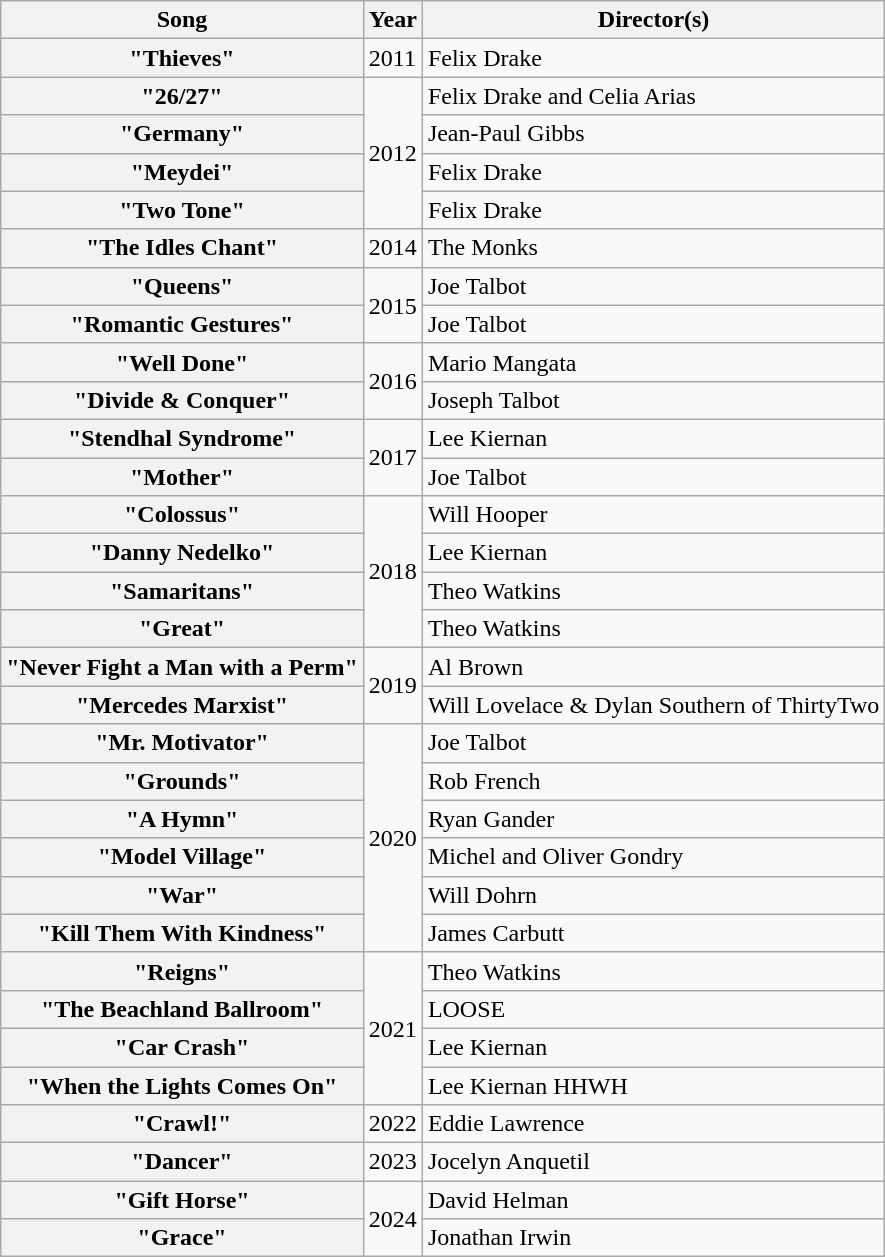<table class="wikitable plainrowheaders">
<tr>
<th>Song</th>
<th>Year</th>
<th>Director(s)</th>
</tr>
<tr>
<th scope="row">"Thieves"</th>
<td>2011</td>
<td>Felix Drake</td>
</tr>
<tr>
<th scope="row">"26/27"</th>
<td rowspan="4">2012</td>
<td>Felix Drake and Celia Arias</td>
</tr>
<tr>
<th scope="row">"Germany"</th>
<td>Jean-Paul Gibbs</td>
</tr>
<tr>
<th scope="row">"Meydei"</th>
<td>Felix Drake</td>
</tr>
<tr>
<th scope="row">"Two Tone"</th>
<td>Felix Drake</td>
</tr>
<tr>
<th scope="row">"The Idles Chant"</th>
<td>2014</td>
<td>The Monks</td>
</tr>
<tr>
<th scope="row">"Queens"</th>
<td rowspan="2">2015</td>
<td>Joe Talbot</td>
</tr>
<tr>
<th scope="row">"Romantic Gestures"</th>
<td>Joe Talbot</td>
</tr>
<tr>
<th scope="row">"Well Done"</th>
<td rowspan="2">2016</td>
<td>Mario Mangata</td>
</tr>
<tr>
<th scope="row">"Divide & Conquer"</th>
<td>Joseph Talbot</td>
</tr>
<tr>
<th scope="row">"Stendhal Syndrome"</th>
<td rowspan="2">2017</td>
<td>Lee Kiernan</td>
</tr>
<tr>
<th scope="row">"Mother"</th>
<td>Joe Talbot</td>
</tr>
<tr>
<th scope="row">"Colossus"</th>
<td rowspan="4">2018</td>
<td>Will Hooper</td>
</tr>
<tr>
<th scope="row">"Danny Nedelko"</th>
<td>Lee Kiernan</td>
</tr>
<tr>
<th scope="row">"Samaritans"</th>
<td>Theo Watkins</td>
</tr>
<tr>
<th scope="row">"Great"</th>
<td>Theo Watkins</td>
</tr>
<tr>
<th scope="row">"Never Fight a Man with a Perm"</th>
<td rowspan="2">2019</td>
<td>Al Brown</td>
</tr>
<tr>
<th scope="row">"Mercedes Marxist"</th>
<td>Will Lovelace & Dylan Southern of ThirtyTwo</td>
</tr>
<tr>
<th scope="row">"Mr. Motivator"</th>
<td rowspan="6">2020</td>
<td>Joe Talbot</td>
</tr>
<tr>
<th scope="row">"Grounds"</th>
<td>Rob French</td>
</tr>
<tr>
<th scope="row">"A Hymn"</th>
<td>Ryan Gander</td>
</tr>
<tr>
<th scope="row">"Model Village"</th>
<td>Michel and Oliver Gondry</td>
</tr>
<tr>
<th scope="row">"War"</th>
<td>Will Dohrn</td>
</tr>
<tr>
<th scope="row">"Kill Them With Kindness"</th>
<td>James Carbutt</td>
</tr>
<tr>
<th scope="row">"Reigns"</th>
<td rowspan="4">2021</td>
<td>Theo Watkins</td>
</tr>
<tr>
<th scope="row">"The Beachland Ballroom"</th>
<td>LOOSE</td>
</tr>
<tr>
<th scope="row">"Car Crash"</th>
<td>Lee Kiernan</td>
</tr>
<tr>
<th scope="row">"When the Lights Comes On"</th>
<td>Lee Kiernan HHWH</td>
</tr>
<tr>
<th scope="row">"Crawl!"</th>
<td>2022</td>
<td>Eddie Lawrence</td>
</tr>
<tr>
<th scope="row">"Dancer"</th>
<td>2023</td>
<td>Jocelyn Anquetil</td>
</tr>
<tr>
<th scope="row">"Gift Horse"</th>
<td rowspan="2">2024</td>
<td>David Helman</td>
</tr>
<tr>
<th scope="row">"Grace"</th>
<td>Jonathan Irwin</td>
</tr>
</table>
